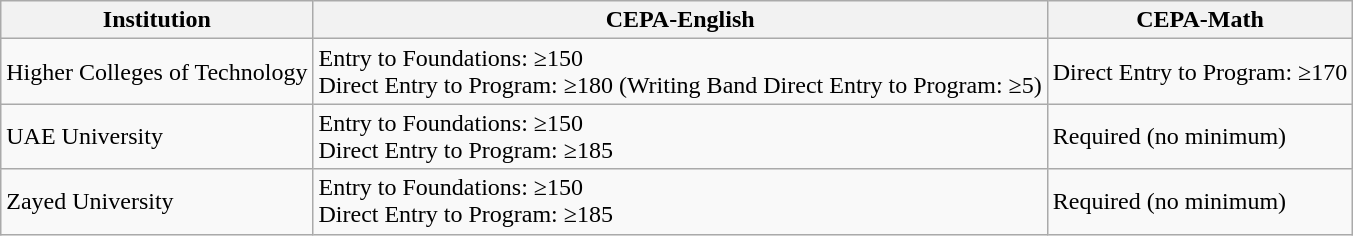<table class="wikitable">
<tr>
<th>Institution</th>
<th>CEPA-English</th>
<th>CEPA-Math</th>
</tr>
<tr>
<td>Higher Colleges of Technology</td>
<td>Entry to Foundations: ≥150<br>Direct Entry to Program: ≥180
(Writing Band Direct Entry to Program: ≥5)</td>
<td>Direct Entry to Program: ≥170</td>
</tr>
<tr>
<td>UAE University</td>
<td>Entry to Foundations: ≥150<br>Direct Entry to Program: ≥185</td>
<td>Required (no minimum)</td>
</tr>
<tr>
<td>Zayed University</td>
<td>Entry to Foundations: ≥150<br>Direct Entry to Program: ≥185</td>
<td>Required (no minimum)</td>
</tr>
</table>
